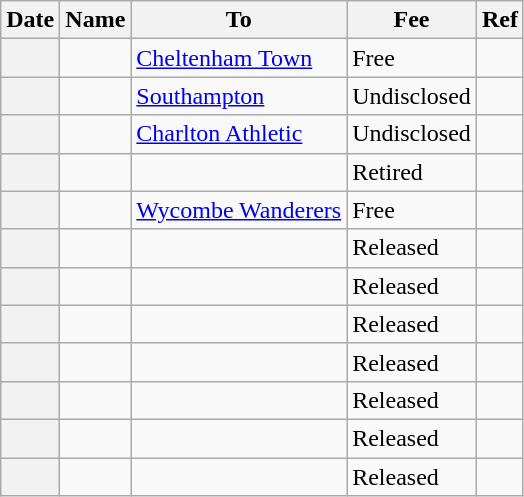<table class="wikitable plainrowheaders">
<tr>
<th scope=col>Date</th>
<th scope=col>Name</th>
<th scope=col>To</th>
<th scope=col>Fee</th>
<th scope=col class=unsortable>Ref</th>
</tr>
<tr>
<th scope=row></th>
<td></td>
<td><a href='#'>Cheltenham Town</a></td>
<td>Free</td>
<td></td>
</tr>
<tr>
<th scope=row></th>
<td></td>
<td><a href='#'>Southampton</a></td>
<td>Undisclosed</td>
<td></td>
</tr>
<tr>
<th scope=row></th>
<td></td>
<td><a href='#'>Charlton Athletic</a></td>
<td>Undisclosed</td>
<td></td>
</tr>
<tr>
<th scope=row></th>
<td></td>
<td></td>
<td>Retired</td>
<td></td>
</tr>
<tr>
<th scope=row></th>
<td></td>
<td><a href='#'>Wycombe Wanderers</a></td>
<td>Free</td>
<td></td>
</tr>
<tr>
<th scope=row></th>
<td></td>
<td></td>
<td>Released</td>
<td></td>
</tr>
<tr>
<th scope=row></th>
<td></td>
<td></td>
<td>Released</td>
<td></td>
</tr>
<tr>
<th scope=row></th>
<td></td>
<td></td>
<td>Released</td>
<td></td>
</tr>
<tr>
<th scope=row></th>
<td></td>
<td></td>
<td>Released</td>
<td></td>
</tr>
<tr>
<th scope=row></th>
<td></td>
<td></td>
<td>Released</td>
<td></td>
</tr>
<tr>
<th scope=row></th>
<td></td>
<td></td>
<td>Released</td>
<td></td>
</tr>
<tr>
<th scope=row></th>
<td></td>
<td></td>
<td>Released</td>
<td></td>
</tr>
</table>
